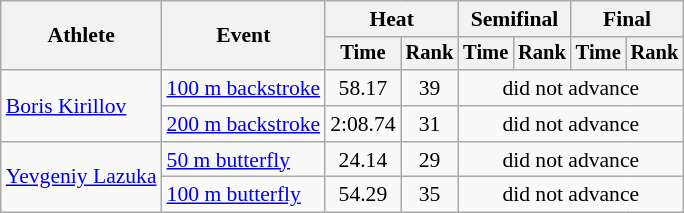<table class="wikitable" style="font-size:90%">
<tr>
<th rowspan="2">Athlete</th>
<th rowspan="2">Event</th>
<th colspan="2">Heat</th>
<th colspan="2">Semifinal</th>
<th colspan="2">Final</th>
</tr>
<tr style="font-size:95%">
<th>Time</th>
<th>Rank</th>
<th>Time</th>
<th>Rank</th>
<th>Time</th>
<th>Rank</th>
</tr>
<tr align=center>
<td align=left rowspan=2><a href='#'>Boris Kirillov</a></td>
<td align=left><a href='#'>100 m backstroke</a></td>
<td>58.17</td>
<td>39</td>
<td colspan=4>did not advance</td>
</tr>
<tr align=center>
<td align=left><a href='#'>200 m backstroke</a></td>
<td>2:08.74</td>
<td>31</td>
<td colspan=4>did not advance</td>
</tr>
<tr align=center>
<td align=left rowspan=2><a href='#'>Yevgeniy Lazuka</a></td>
<td align=left><a href='#'>50 m butterfly</a></td>
<td>24.14</td>
<td>29</td>
<td colspan=4>did not advance</td>
</tr>
<tr align=center>
<td align=left><a href='#'>100 m butterfly</a></td>
<td>54.29</td>
<td>35</td>
<td colspan=4>did not advance</td>
</tr>
</table>
